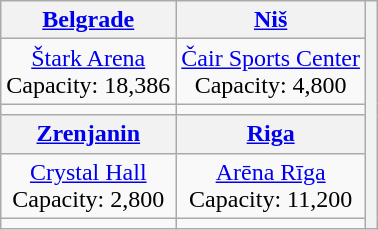<table class="wikitable" style="text-align:center;">
<tr>
<th> <a href='#'>Belgrade</a></th>
<th> <a href='#'>Niš</a></th>
<th rowspan=6></th>
</tr>
<tr>
<td><a href='#'>Štark Arena</a><br>Capacity: 18,386</td>
<td><a href='#'>Čair Sports Center</a><br>Capacity: 4,800</td>
</tr>
<tr>
<td></td>
<td></td>
</tr>
<tr>
<th> <a href='#'>Zrenjanin</a></th>
<th> <a href='#'>Riga</a></th>
</tr>
<tr>
<td><a href='#'>Crystal Hall</a><br>Capacity: 2,800</td>
<td><a href='#'>Arēna Rīga</a><br>Capacity: 11,200</td>
</tr>
<tr>
<td></td>
<td></td>
</tr>
</table>
